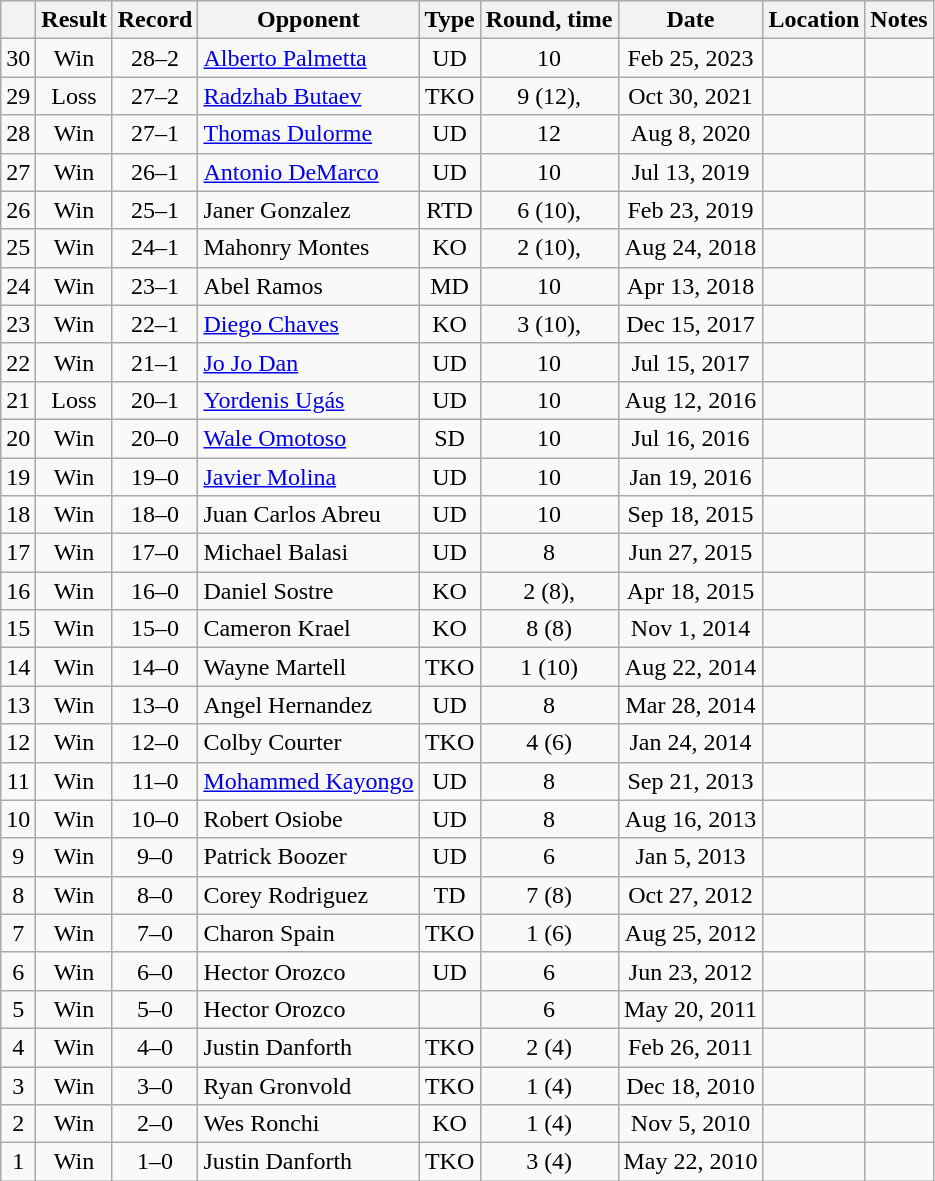<table class="wikitable" style="text-align:center">
<tr>
<th></th>
<th>Result</th>
<th>Record</th>
<th>Opponent</th>
<th>Type</th>
<th>Round, time</th>
<th>Date</th>
<th>Location</th>
<th>Notes</th>
</tr>
<tr>
<td>30</td>
<td>Win</td>
<td>28–2</td>
<td style="text-align:left;"><a href='#'>Alberto Palmetta</a></td>
<td>UD</td>
<td>10</td>
<td>Feb 25, 2023</td>
<td align=left></td>
<td></td>
</tr>
<tr>
<td>29</td>
<td>Loss</td>
<td>27–2</td>
<td style="text-align:left;"><a href='#'>Radzhab Butaev</a></td>
<td>TKO</td>
<td>9 (12), </td>
<td>Oct 30, 2021</td>
<td style="text-align:left;"></td>
<td style="text-align:left;"></td>
</tr>
<tr>
<td>28</td>
<td>Win</td>
<td>27–1</td>
<td align=left><a href='#'>Thomas Dulorme</a></td>
<td>UD</td>
<td>12</td>
<td>Aug 8, 2020</td>
<td align=left></td>
<td align=left></td>
</tr>
<tr>
<td>27</td>
<td>Win</td>
<td>26–1</td>
<td align=left><a href='#'>Antonio DeMarco</a></td>
<td>UD</td>
<td>10</td>
<td>Jul 13, 2019</td>
<td align=left></td>
<td></td>
</tr>
<tr>
<td>26</td>
<td>Win</td>
<td>25–1</td>
<td align=left>Janer Gonzalez</td>
<td>RTD</td>
<td>6 (10), </td>
<td>Feb 23, 2019</td>
<td align=left></td>
<td></td>
</tr>
<tr>
<td>25</td>
<td>Win</td>
<td>24–1</td>
<td align=left>Mahonry Montes</td>
<td>KO</td>
<td>2 (10), </td>
<td>Aug 24, 2018</td>
<td align=left></td>
<td></td>
</tr>
<tr>
<td>24</td>
<td>Win</td>
<td>23–1</td>
<td align=left>Abel Ramos</td>
<td>MD</td>
<td>10</td>
<td>Apr 13, 2018</td>
<td align=left></td>
<td align=left></td>
</tr>
<tr>
<td>23</td>
<td>Win</td>
<td>22–1</td>
<td align=left><a href='#'>Diego Chaves</a></td>
<td>KO</td>
<td>3 (10), </td>
<td>Dec 15, 2017</td>
<td align=left></td>
<td align=left></td>
</tr>
<tr>
<td>22</td>
<td>Win</td>
<td>21–1</td>
<td align=left><a href='#'>Jo Jo Dan</a></td>
<td>UD</td>
<td>10</td>
<td>Jul 15, 2017</td>
<td align=left></td>
<td align=left></td>
</tr>
<tr>
<td>21</td>
<td>Loss</td>
<td>20–1</td>
<td align=left><a href='#'>Yordenis Ugás</a></td>
<td>UD</td>
<td>10</td>
<td>Aug 12, 2016</td>
<td align=left></td>
<td align=left></td>
</tr>
<tr>
<td>20</td>
<td>Win</td>
<td>20–0</td>
<td align=left><a href='#'>Wale Omotoso</a></td>
<td>SD</td>
<td>10</td>
<td>Jul 16, 2016</td>
<td align=left></td>
<td align=left></td>
</tr>
<tr>
<td>19</td>
<td>Win</td>
<td>19–0</td>
<td align=left><a href='#'>Javier Molina</a></td>
<td>UD</td>
<td>10</td>
<td>Jan 19, 2016</td>
<td align=left></td>
<td align=left></td>
</tr>
<tr>
<td>18</td>
<td>Win</td>
<td>18–0</td>
<td align=left>Juan Carlos Abreu</td>
<td>UD</td>
<td>10</td>
<td>Sep 18, 2015</td>
<td align=left></td>
<td align=left></td>
</tr>
<tr>
<td>17</td>
<td>Win</td>
<td>17–0</td>
<td align=left>Michael Balasi</td>
<td>UD</td>
<td>8</td>
<td>Jun 27, 2015</td>
<td align=left></td>
<td align=left></td>
</tr>
<tr>
<td>16</td>
<td>Win</td>
<td>16–0</td>
<td align=left>Daniel Sostre</td>
<td>KO</td>
<td>2 (8), </td>
<td>Apr 18, 2015</td>
<td align=left></td>
<td align=left></td>
</tr>
<tr>
<td>15</td>
<td>Win</td>
<td>15–0</td>
<td align=left>Cameron Krael</td>
<td>KO</td>
<td>8 (8)</td>
<td>Nov 1, 2014</td>
<td align=left></td>
<td align=left></td>
</tr>
<tr>
<td>14</td>
<td>Win</td>
<td>14–0</td>
<td align=left>Wayne Martell</td>
<td>TKO</td>
<td>1 (10)</td>
<td>Aug 22, 2014</td>
<td align=left></td>
<td align=left></td>
</tr>
<tr>
<td>13</td>
<td>Win</td>
<td>13–0</td>
<td align=left>Angel Hernandez</td>
<td>UD</td>
<td>8</td>
<td>Mar 28, 2014</td>
<td align=left></td>
<td></td>
</tr>
<tr>
<td>12</td>
<td>Win</td>
<td>12–0</td>
<td align=left>Colby Courter</td>
<td>TKO</td>
<td>4 (6)</td>
<td>Jan 24, 2014</td>
<td align=left></td>
<td align=left></td>
</tr>
<tr>
<td>11</td>
<td>Win</td>
<td>11–0</td>
<td align=left><a href='#'>Mohammed Kayongo</a></td>
<td>UD</td>
<td>8</td>
<td>Sep 21, 2013</td>
<td align=left></td>
<td align=left></td>
</tr>
<tr>
<td>10</td>
<td>Win</td>
<td>10–0</td>
<td align=left>Robert Osiobe</td>
<td>UD</td>
<td>8</td>
<td>Aug 16, 2013</td>
<td align=left></td>
<td></td>
</tr>
<tr>
<td>9</td>
<td>Win</td>
<td>9–0</td>
<td align=left>Patrick Boozer</td>
<td>UD</td>
<td>6</td>
<td>Jan 5, 2013</td>
<td align=left></td>
<td align=left></td>
</tr>
<tr>
<td>8</td>
<td>Win</td>
<td>8–0</td>
<td align=left>Corey Rodriguez</td>
<td>TD</td>
<td>7 (8)</td>
<td>Oct 27, 2012</td>
<td align=left></td>
<td align=left></td>
</tr>
<tr>
<td>7</td>
<td>Win</td>
<td>7–0</td>
<td align=left>Charon Spain</td>
<td>TKO</td>
<td>1 (6)</td>
<td>Aug 25, 2012</td>
<td align=left></td>
<td align=left></td>
</tr>
<tr>
<td>6</td>
<td>Win</td>
<td>6–0</td>
<td align=left>Hector Orozco</td>
<td>UD</td>
<td>6</td>
<td>Jun 23, 2012</td>
<td align=left></td>
<td align=left></td>
</tr>
<tr>
<td>5</td>
<td>Win</td>
<td>5–0</td>
<td align=left>Hector Orozco</td>
<td></td>
<td>6</td>
<td>May 20, 2011</td>
<td align=left></td>
<td align=left></td>
</tr>
<tr>
<td>4</td>
<td>Win</td>
<td>4–0</td>
<td align=left>Justin Danforth</td>
<td>TKO</td>
<td>2 (4)</td>
<td>Feb 26, 2011</td>
<td align=left></td>
<td align=left></td>
</tr>
<tr>
<td>3</td>
<td>Win</td>
<td>3–0</td>
<td align=left>Ryan Gronvold</td>
<td>TKO</td>
<td>1 (4)</td>
<td>Dec 18, 2010</td>
<td align=left></td>
<td align=left></td>
</tr>
<tr>
<td>2</td>
<td>Win</td>
<td>2–0</td>
<td align=left>Wes Ronchi</td>
<td>KO</td>
<td>1 (4)</td>
<td>Nov 5, 2010</td>
<td align=left></td>
<td align=left></td>
</tr>
<tr>
<td>1</td>
<td>Win</td>
<td>1–0</td>
<td align=left>Justin Danforth</td>
<td>TKO</td>
<td>3 (4)</td>
<td>May 22, 2010</td>
<td align=left></td>
<td></td>
</tr>
</table>
